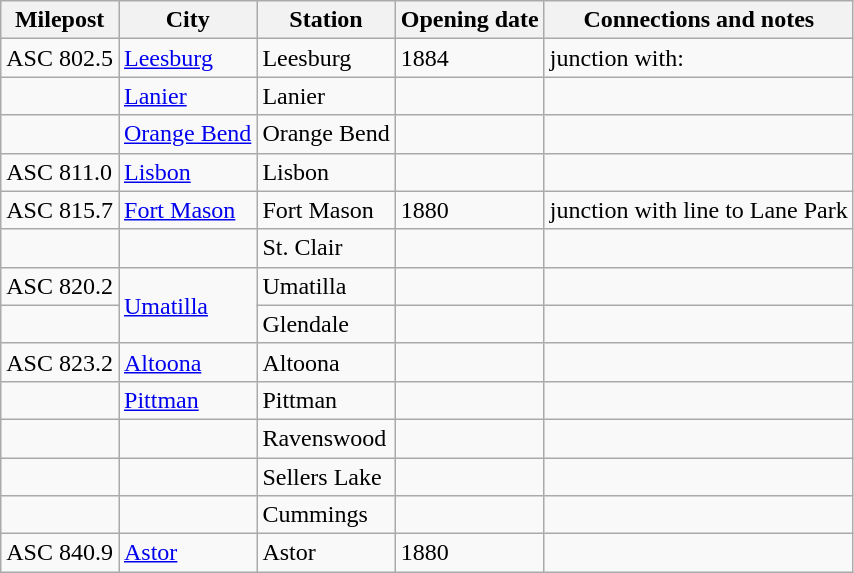<table class="wikitable">
<tr>
<th>Milepost</th>
<th>City</th>
<th>Station</th>
<th>Opening date</th>
<th>Connections and notes</th>
</tr>
<tr>
<td>ASC 802.5</td>
<td><a href='#'>Leesburg</a></td>
<td>Leesburg</td>
<td>1884</td>
<td>junction with:</td>
</tr>
<tr>
<td></td>
<td><a href='#'>Lanier</a></td>
<td>Lanier</td>
<td></td>
<td></td>
</tr>
<tr>
<td></td>
<td><a href='#'>Orange Bend</a></td>
<td>Orange Bend</td>
<td></td>
<td></td>
</tr>
<tr>
<td>ASC 811.0</td>
<td><a href='#'>Lisbon</a></td>
<td>Lisbon</td>
<td></td>
<td></td>
</tr>
<tr>
<td>ASC 815.7</td>
<td><a href='#'>Fort Mason</a></td>
<td>Fort Mason</td>
<td>1880</td>
<td>junction with line to Lane Park</td>
</tr>
<tr>
<td></td>
<td></td>
<td>St. Clair</td>
<td></td>
<td></td>
</tr>
<tr>
<td>ASC 820.2</td>
<td ! rowspan="2"><a href='#'>Umatilla</a></td>
<td>Umatilla</td>
<td></td>
<td></td>
</tr>
<tr>
<td></td>
<td>Glendale</td>
<td></td>
<td></td>
</tr>
<tr>
<td>ASC 823.2</td>
<td><a href='#'>Altoona</a></td>
<td>Altoona</td>
<td></td>
<td></td>
</tr>
<tr>
<td></td>
<td><a href='#'>Pittman</a></td>
<td>Pittman</td>
<td></td>
<td></td>
</tr>
<tr>
<td></td>
<td></td>
<td>Ravenswood</td>
<td></td>
<td></td>
</tr>
<tr>
<td></td>
<td></td>
<td>Sellers Lake</td>
<td></td>
<td></td>
</tr>
<tr>
<td></td>
<td></td>
<td>Cummings</td>
<td></td>
<td></td>
</tr>
<tr>
<td>ASC 840.9</td>
<td><a href='#'>Astor</a></td>
<td>Astor</td>
<td>1880</td>
<td></td>
</tr>
</table>
